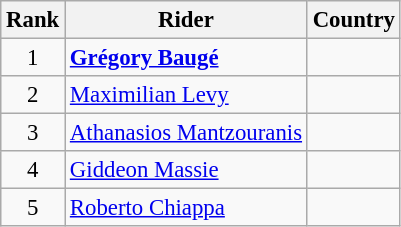<table class="wikitable sortable" style="font-size:95%" style="width:25em;">
<tr>
<th>Rank</th>
<th>Rider</th>
<th>Country</th>
</tr>
<tr>
<td align=center>1</td>
<td><strong><a href='#'>Grégory Baugé</a></strong></td>
<td></td>
</tr>
<tr>
<td align=center>2</td>
<td><a href='#'>Maximilian Levy</a></td>
<td></td>
</tr>
<tr>
<td align=center>3</td>
<td><a href='#'>Athanasios Mantzouranis</a></td>
<td></td>
</tr>
<tr>
<td align=center>4</td>
<td><a href='#'>Giddeon Massie</a></td>
<td></td>
</tr>
<tr>
<td align=center>5</td>
<td><a href='#'>Roberto Chiappa</a></td>
<td></td>
</tr>
</table>
